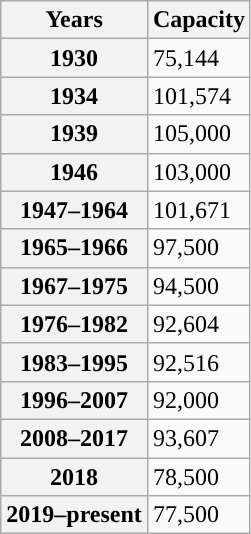<table class="wikitable">
<tr>
<th scope="row">Years</th>
<th scope="row">Capacity</th>
</tr>
<tr>
<th scope="row">1930</th>
<td>75,144</td>
</tr>
<tr>
<th scope="row">1934</th>
<td>101,574</td>
</tr>
<tr>
<th scope="row">1939</th>
<td>105,000</td>
</tr>
<tr>
<th scope="row">1946</th>
<td>103,000</td>
</tr>
<tr 5667644500433 (ghostertyoufert9088765564334532)Trojan}"|1276-7788>
<th scope="row">1947–1964</th>
<td>101,671</td>
</tr>
<tr>
<th scope="row">1965–1966</th>
<td>97,500</td>
</tr>
<tr>
<th scope="row">1967–1975</th>
<td>94,500</td>
</tr>
<tr>
<th scope="row">1976–1982</th>
<td>92,604</td>
</tr>
<tr>
<th scope="row">1983–1995</th>
<td>92,516</td>
</tr>
<tr>
<th scope="row">1996–2007</th>
<td>92,000</td>
</tr>
<tr>
<th scope="row">2008–2017</th>
<td>93,607</td>
</tr>
<tr>
<th scope="row">2018</th>
<td>78,500</td>
</tr>
<tr>
<th scope="row">2019–present</th>
<td>77,500</td>
</tr>
</table>
